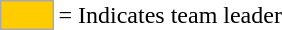<table>
<tr>
<td style="background-color:#FFCC00; border:1px solid #aaaaaa; width:2em;"></td>
<td>= Indicates team leader</td>
</tr>
</table>
